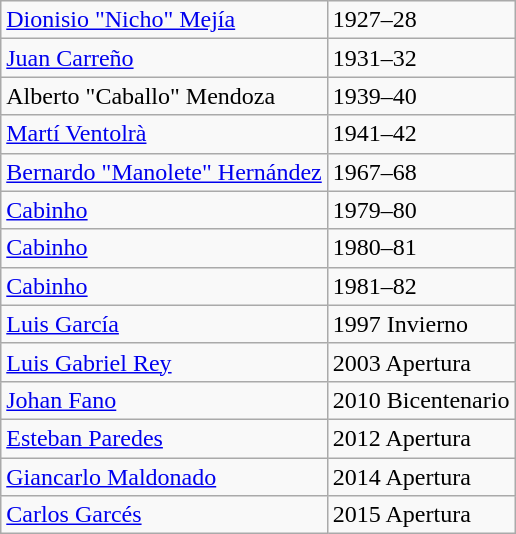<table class="wikitable">
<tr>
<td> <a href='#'>Dionisio "Nicho" Mejía</a></td>
<td>1927–28</td>
</tr>
<tr>
<td> <a href='#'>Juan Carreño</a></td>
<td>1931–32</td>
</tr>
<tr>
<td> Alberto "Caballo" Mendoza</td>
<td>1939–40</td>
</tr>
<tr>
<td> <a href='#'>Martí Ventolrà</a></td>
<td>1941–42</td>
</tr>
<tr>
<td> <a href='#'>Bernardo "Manolete" Hernández</a></td>
<td>1967–68</td>
</tr>
<tr>
<td> <a href='#'>Cabinho</a></td>
<td>1979–80</td>
</tr>
<tr>
<td> <a href='#'>Cabinho</a></td>
<td>1980–81</td>
</tr>
<tr>
<td> <a href='#'>Cabinho</a></td>
<td>1981–82</td>
</tr>
<tr>
<td> <a href='#'>Luis García</a></td>
<td>1997 Invierno</td>
</tr>
<tr>
<td> <a href='#'>Luis Gabriel Rey</a></td>
<td>2003 Apertura</td>
</tr>
<tr>
<td> <a href='#'>Johan Fano</a></td>
<td>2010 Bicentenario</td>
</tr>
<tr>
<td> <a href='#'>Esteban Paredes</a></td>
<td>2012 Apertura</td>
</tr>
<tr>
<td> <a href='#'>Giancarlo Maldonado</a></td>
<td>2014 Apertura</td>
</tr>
<tr>
<td> <a href='#'>Carlos Garcés</a></td>
<td>2015 Apertura</td>
</tr>
</table>
